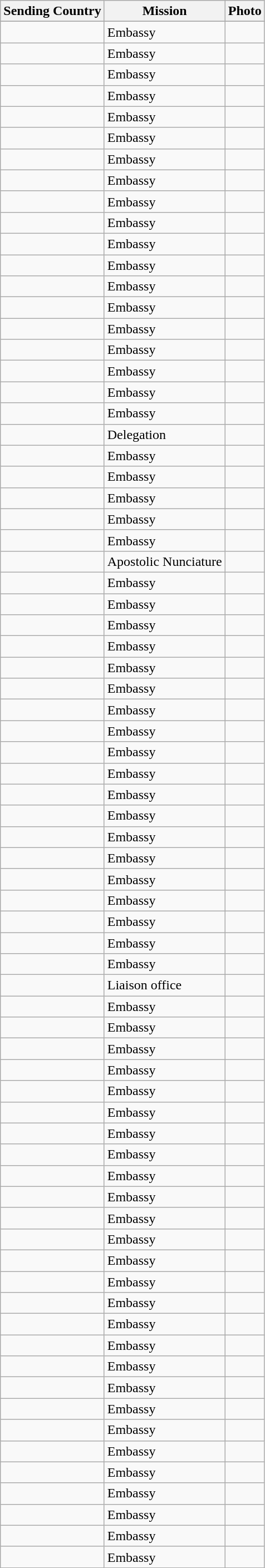<table class="wikitable sortable">
<tr valign="middle">
<th>Sending Country</th>
<th>Mission</th>
<th>Photo</th>
</tr>
<tr style="font-weight:bold; background-color: #DDDDDD">
</tr>
<tr>
<td></td>
<td>Embassy</td>
<td></td>
</tr>
<tr>
<td></td>
<td>Embassy</td>
<td></td>
</tr>
<tr>
<td></td>
<td>Embassy</td>
<td></td>
</tr>
<tr>
<td></td>
<td>Embassy</td>
<td></td>
</tr>
<tr>
<td></td>
<td>Embassy</td>
<td></td>
</tr>
<tr>
<td></td>
<td>Embassy</td>
<td></td>
</tr>
<tr>
<td></td>
<td>Embassy</td>
<td></td>
</tr>
<tr>
<td></td>
<td>Embassy</td>
<td></td>
</tr>
<tr>
<td></td>
<td>Embassy</td>
<td></td>
</tr>
<tr>
<td></td>
<td>Embassy</td>
<td></td>
</tr>
<tr>
<td></td>
<td>Embassy</td>
<td></td>
</tr>
<tr>
<td></td>
<td>Embassy</td>
<td></td>
</tr>
<tr>
<td></td>
<td>Embassy</td>
<td></td>
</tr>
<tr>
<td></td>
<td>Embassy</td>
<td></td>
</tr>
<tr>
<td></td>
<td>Embassy</td>
<td></td>
</tr>
<tr>
<td></td>
<td>Embassy</td>
<td></td>
</tr>
<tr>
<td></td>
<td>Embassy</td>
<td></td>
</tr>
<tr>
<td></td>
<td>Embassy</td>
<td></td>
</tr>
<tr>
<td></td>
<td>Embassy</td>
<td></td>
</tr>
<tr>
<td></td>
<td>Delegation</td>
<td></td>
</tr>
<tr>
<td></td>
<td>Embassy</td>
<td></td>
</tr>
<tr>
<td></td>
<td>Embassy</td>
<td></td>
</tr>
<tr>
<td></td>
<td>Embassy</td>
<td></td>
</tr>
<tr>
<td></td>
<td>Embassy</td>
<td></td>
</tr>
<tr>
<td></td>
<td>Embassy</td>
<td></td>
</tr>
<tr>
<td></td>
<td>Apostolic Nunciature</td>
<td></td>
</tr>
<tr>
<td></td>
<td>Embassy</td>
<td></td>
</tr>
<tr>
<td></td>
<td>Embassy</td>
<td></td>
</tr>
<tr>
<td></td>
<td>Embassy</td>
<td></td>
</tr>
<tr>
<td></td>
<td>Embassy</td>
<td></td>
</tr>
<tr>
<td></td>
<td>Embassy</td>
<td></td>
</tr>
<tr>
<td></td>
<td>Embassy</td>
<td></td>
</tr>
<tr>
<td></td>
<td>Embassy</td>
<td></td>
</tr>
<tr>
<td></td>
<td>Embassy</td>
<td></td>
</tr>
<tr>
<td></td>
<td>Embassy</td>
<td></td>
</tr>
<tr>
<td></td>
<td>Embassy</td>
<td></td>
</tr>
<tr>
<td></td>
<td>Embassy</td>
<td></td>
</tr>
<tr>
<td></td>
<td>Embassy</td>
<td></td>
</tr>
<tr>
<td></td>
<td>Embassy</td>
<td></td>
</tr>
<tr>
<td></td>
<td>Embassy</td>
<td></td>
</tr>
<tr>
<td></td>
<td>Embassy</td>
<td></td>
</tr>
<tr>
<td></td>
<td>Embassy</td>
<td></td>
</tr>
<tr>
<td></td>
<td>Embassy</td>
<td></td>
</tr>
<tr>
<td></td>
<td>Embassy</td>
<td></td>
</tr>
<tr>
<td></td>
<td>Embassy</td>
<td></td>
</tr>
<tr>
<td></td>
<td>Liaison office</td>
<td></td>
</tr>
<tr>
<td></td>
<td>Embassy</td>
<td></td>
</tr>
<tr>
<td></td>
<td>Embassy</td>
<td></td>
</tr>
<tr>
<td></td>
<td>Embassy</td>
<td></td>
</tr>
<tr>
<td></td>
<td>Embassy</td>
<td></td>
</tr>
<tr>
<td></td>
<td>Embassy</td>
<td></td>
</tr>
<tr>
<td></td>
<td>Embassy</td>
<td></td>
</tr>
<tr>
<td></td>
<td>Embassy</td>
<td></td>
</tr>
<tr>
<td></td>
<td>Embassy</td>
<td></td>
</tr>
<tr>
<td></td>
<td>Embassy</td>
<td></td>
</tr>
<tr>
<td></td>
<td>Embassy</td>
<td></td>
</tr>
<tr>
<td></td>
<td>Embassy</td>
<td></td>
</tr>
<tr>
<td></td>
<td>Embassy</td>
<td></td>
</tr>
<tr>
<td></td>
<td>Embassy</td>
<td></td>
</tr>
<tr>
<td></td>
<td>Embassy</td>
<td></td>
</tr>
<tr>
<td></td>
<td>Embassy</td>
<td></td>
</tr>
<tr>
<td></td>
<td>Embassy</td>
<td></td>
</tr>
<tr>
<td></td>
<td>Embassy</td>
<td></td>
</tr>
<tr>
<td></td>
<td>Embassy</td>
<td></td>
</tr>
<tr>
<td></td>
<td>Embassy</td>
<td></td>
</tr>
<tr>
<td></td>
<td>Embassy</td>
<td></td>
</tr>
<tr>
<td></td>
<td>Embassy</td>
<td></td>
</tr>
<tr>
<td></td>
<td>Embassy</td>
<td></td>
</tr>
<tr>
<td></td>
<td>Embassy</td>
<td></td>
</tr>
<tr>
<td></td>
<td>Embassy</td>
<td></td>
</tr>
<tr>
<td></td>
<td>Embassy</td>
<td></td>
</tr>
<tr>
<td></td>
<td>Embassy</td>
<td></td>
</tr>
<tr>
<td></td>
<td>Embassy</td>
<td></td>
</tr>
</table>
